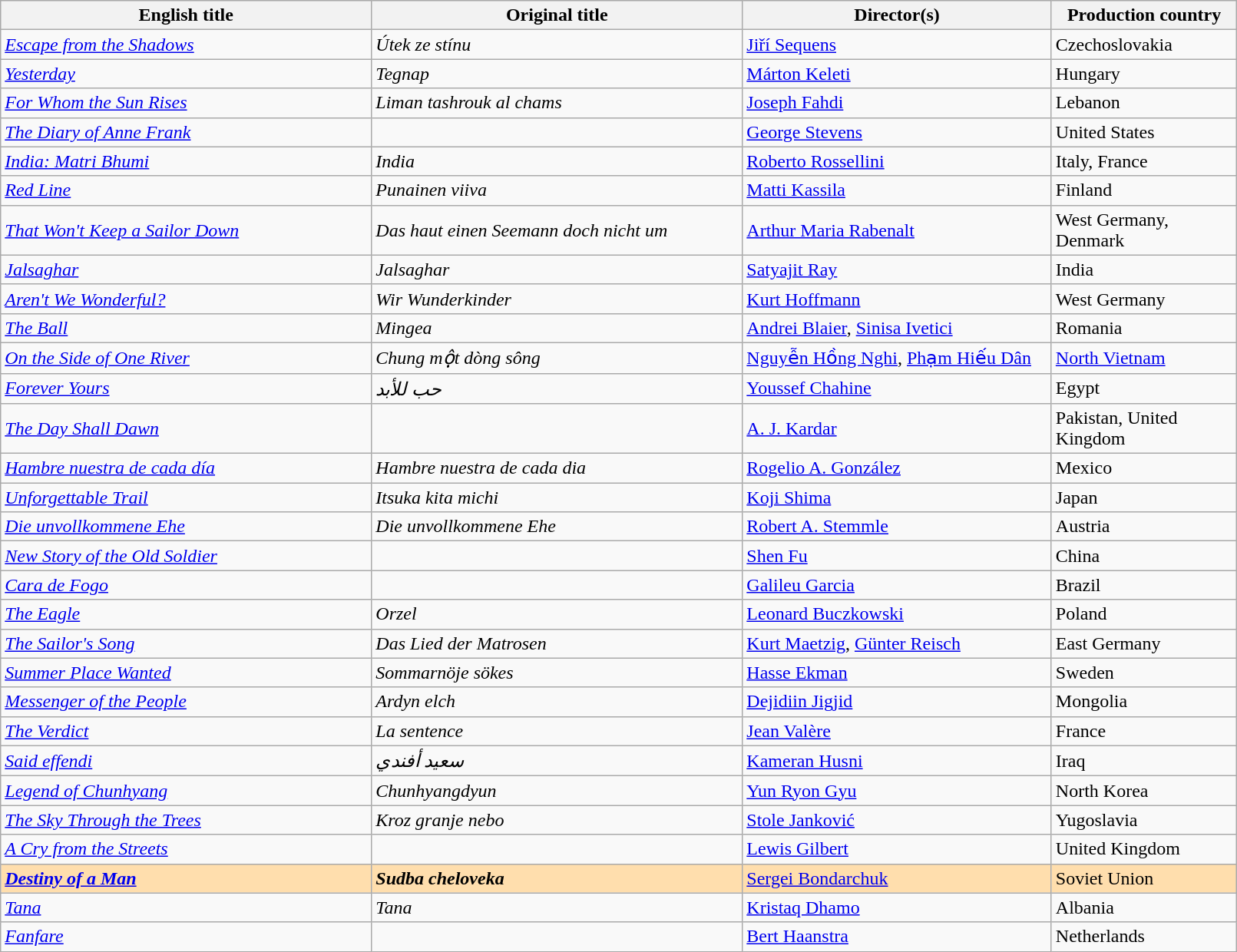<table class="sortable wikitable" width="85%" cellpadding="5">
<tr>
<th width="30%">English title</th>
<th width="30%">Original title</th>
<th width="25%">Director(s)</th>
<th width="15%">Production country</th>
</tr>
<tr>
<td><em><a href='#'>Escape from the Shadows</a></em></td>
<td><em>Útek ze stínu</em></td>
<td><a href='#'>Jiří Sequens</a></td>
<td>Czechoslovakia</td>
</tr>
<tr>
<td><em><a href='#'>Yesterday</a></em></td>
<td><em>Tegnap</em></td>
<td><a href='#'>Márton Keleti</a></td>
<td>Hungary</td>
</tr>
<tr>
<td><em><a href='#'>For Whom the Sun Rises</a></em></td>
<td><em>Liman tashrouk al chams</em></td>
<td><a href='#'>Joseph Fahdi</a></td>
<td>Lebanon</td>
</tr>
<tr>
<td><em><a href='#'>The Diary of Anne Frank</a></em></td>
<td></td>
<td><a href='#'>George Stevens</a></td>
<td>United States</td>
</tr>
<tr>
<td><em><a href='#'>India: Matri Bhumi</a></em></td>
<td><em>India</em></td>
<td><a href='#'>Roberto Rossellini</a></td>
<td>Italy, France</td>
</tr>
<tr>
<td><em><a href='#'>Red Line</a></em></td>
<td><em>Punainen viiva</em></td>
<td><a href='#'>Matti Kassila</a></td>
<td>Finland</td>
</tr>
<tr>
<td><em><a href='#'>That Won't Keep a Sailor Down</a></em></td>
<td><em>Das haut einen Seemann doch nicht um</em></td>
<td><a href='#'>Arthur Maria Rabenalt</a></td>
<td>West Germany, Denmark</td>
</tr>
<tr>
<td><em><a href='#'>Jalsaghar</a></em></td>
<td><em>Jalsaghar</em></td>
<td><a href='#'>Satyajit Ray</a></td>
<td>India</td>
</tr>
<tr>
<td><em><a href='#'>Aren't We Wonderful?</a></em></td>
<td><em>Wir Wunderkinder</em></td>
<td><a href='#'>Kurt Hoffmann</a></td>
<td>West Germany</td>
</tr>
<tr>
<td><em><a href='#'>The Ball</a></em></td>
<td><em>Mingea</em></td>
<td><a href='#'>Andrei Blaier</a>, <a href='#'>Sinisa Ivetici</a></td>
<td>Romania</td>
</tr>
<tr>
<td><em><a href='#'>On the Side of One River</a></em></td>
<td><em>Chung một dòng sông</em></td>
<td><a href='#'>Nguyễn Hồng Nghi</a>, <a href='#'>Phạm Hiếu Dân</a></td>
<td><a href='#'>North Vietnam</a></td>
</tr>
<tr>
<td><em><a href='#'>Forever Yours</a></em></td>
<td><em>حب للأبد</em></td>
<td><a href='#'>Youssef Chahine</a></td>
<td>Egypt</td>
</tr>
<tr>
<td><em><a href='#'>The Day Shall Dawn</a></em></td>
<td></td>
<td><a href='#'>A. J. Kardar</a></td>
<td>Pakistan, United Kingdom</td>
</tr>
<tr>
<td><em><a href='#'>Hambre nuestra de cada día</a></em></td>
<td><em>Hambre nuestra de cada dia</em></td>
<td><a href='#'>Rogelio A. González</a></td>
<td>Mexico</td>
</tr>
<tr>
<td><em><a href='#'>Unforgettable Trail</a></em></td>
<td><em>Itsuka kita michi</em></td>
<td><a href='#'>Koji Shima</a></td>
<td>Japan</td>
</tr>
<tr>
<td><em><a href='#'>Die unvollkommene Ehe</a></em></td>
<td><em>Die unvollkommene Ehe</em></td>
<td><a href='#'>Robert A. Stemmle</a></td>
<td>Austria</td>
</tr>
<tr>
<td><em><a href='#'>New Story of the Old Soldier</a></em></td>
<td></td>
<td><a href='#'>Shen Fu</a></td>
<td>China</td>
</tr>
<tr>
<td><em><a href='#'>Cara de Fogo</a></em></td>
<td></td>
<td><a href='#'>Galileu Garcia</a></td>
<td>Brazil</td>
</tr>
<tr>
<td><em><a href='#'>The Eagle</a></em></td>
<td><em>Orzel</em></td>
<td><a href='#'>Leonard Buczkowski</a></td>
<td>Poland</td>
</tr>
<tr>
<td><em><a href='#'>The Sailor's Song</a></em></td>
<td><em>Das Lied der Matrosen</em></td>
<td><a href='#'>Kurt Maetzig</a>, <a href='#'>Günter Reisch</a></td>
<td>East Germany</td>
</tr>
<tr>
<td><em><a href='#'>Summer Place Wanted</a></em></td>
<td><em>Sommarnöje sökes</em></td>
<td><a href='#'>Hasse Ekman</a></td>
<td>Sweden</td>
</tr>
<tr>
<td><em><a href='#'>Messenger of the People</a></em></td>
<td><em>Ardyn elch</em></td>
<td><a href='#'>Dejidiin Jigjid</a></td>
<td>Mongolia</td>
</tr>
<tr>
<td><em><a href='#'>The Verdict</a></em></td>
<td><em>La sentence</em></td>
<td><a href='#'>Jean Valère</a></td>
<td>France</td>
</tr>
<tr>
<td><em><a href='#'>Said effendi</a></em></td>
<td><em>سعيد أفندي</em></td>
<td><a href='#'>Kameran Husni</a></td>
<td>Iraq</td>
</tr>
<tr>
<td><em><a href='#'>Legend of Chunhyang</a></em></td>
<td><em>Chunhyangdyun</em></td>
<td><a href='#'>Yun Ryon Gyu</a></td>
<td>North Korea</td>
</tr>
<tr>
<td><em><a href='#'>The Sky Through the Trees</a></em></td>
<td><em>Kroz granje nebo</em></td>
<td><a href='#'>Stole Janković</a></td>
<td>Yugoslavia</td>
</tr>
<tr>
<td><em><a href='#'>A Cry from the Streets</a></em></td>
<td></td>
<td><a href='#'>Lewis Gilbert</a></td>
<td>United Kingdom</td>
</tr>
<tr style="background:#FFDEAD;">
<td><strong><em><a href='#'>Destiny of a Man</a></em></strong></td>
<td><strong><em>Sudba cheloveka</em></strong></td>
<td><a href='#'>Sergei Bondarchuk</a></td>
<td>Soviet Union</td>
</tr>
<tr>
<td><em><a href='#'>Tana</a></em></td>
<td><em>Tana</em></td>
<td><a href='#'>Kristaq Dhamo</a></td>
<td>Albania</td>
</tr>
<tr>
<td><em><a href='#'>Fanfare</a></em></td>
<td></td>
<td><a href='#'>Bert Haanstra</a></td>
<td>Netherlands</td>
</tr>
</table>
